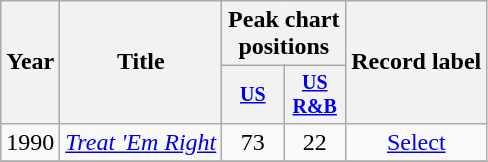<table class="wikitable" style="text-align:center;">
<tr>
<th rowspan="2">Year</th>
<th rowspan="2">Title</th>
<th colspan="2">Peak chart positions</th>
<th rowspan="2">Record label</th>
</tr>
<tr style="font-size:smaller;">
<th width="35"><a href='#'>US</a><br></th>
<th width="35"><a href='#'>US<br>R&B</a><br></th>
</tr>
<tr>
<td>1990</td>
<td align="left"><em><a href='#'>Treat 'Em Right</a></em></td>
<td>73</td>
<td>22</td>
<td rowspan="1"><a href='#'>Select</a></td>
</tr>
<tr>
</tr>
</table>
